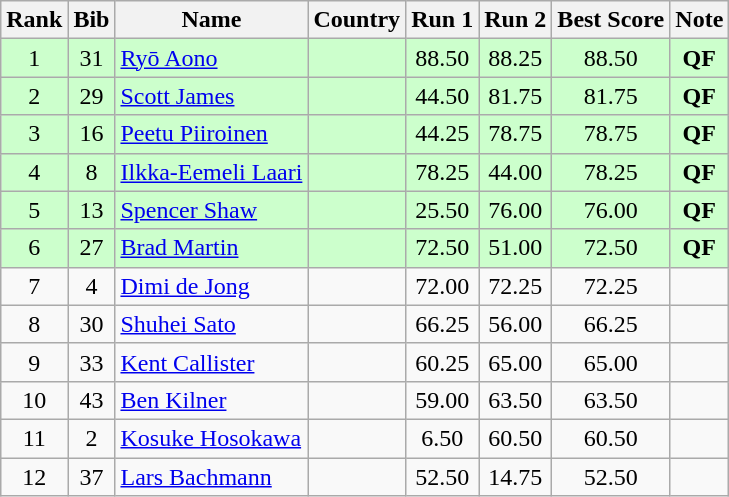<table class="wikitable sortable" style="text-align:center">
<tr>
<th>Rank</th>
<th>Bib</th>
<th>Name</th>
<th>Country</th>
<th>Run 1</th>
<th>Run 2</th>
<th>Best Score</th>
<th>Note</th>
</tr>
<tr bgcolor=ccffcc>
<td>1</td>
<td>31</td>
<td align=left><a href='#'>Ryō Aono</a></td>
<td align=left></td>
<td>88.50</td>
<td>88.25</td>
<td>88.50</td>
<td><strong>QF</strong></td>
</tr>
<tr bgcolor=ccffcc>
<td>2</td>
<td>29</td>
<td align=left><a href='#'>Scott James</a></td>
<td align=left></td>
<td>44.50</td>
<td>81.75</td>
<td>81.75</td>
<td><strong>QF</strong></td>
</tr>
<tr bgcolor=ccffcc>
<td>3</td>
<td>16</td>
<td align=left><a href='#'>Peetu Piiroinen</a></td>
<td align=left></td>
<td>44.25</td>
<td>78.75</td>
<td>78.75</td>
<td><strong>QF</strong></td>
</tr>
<tr bgcolor=ccffcc>
<td>4</td>
<td>8</td>
<td align=left><a href='#'>Ilkka-Eemeli Laari</a></td>
<td align=left></td>
<td>78.25</td>
<td>44.00</td>
<td>78.25</td>
<td><strong>QF</strong></td>
</tr>
<tr bgcolor=ccffcc>
<td>5</td>
<td>13</td>
<td align=left><a href='#'>Spencer Shaw</a></td>
<td align=left></td>
<td>25.50</td>
<td>76.00</td>
<td>76.00</td>
<td><strong>QF</strong></td>
</tr>
<tr bgcolor=ccffcc>
<td>6</td>
<td>27</td>
<td align=left><a href='#'>Brad Martin</a></td>
<td align=left></td>
<td>72.50</td>
<td>51.00</td>
<td>72.50</td>
<td><strong>QF</strong></td>
</tr>
<tr>
<td>7</td>
<td>4</td>
<td align=left><a href='#'>Dimi de Jong</a></td>
<td align=left></td>
<td>72.00</td>
<td>72.25</td>
<td>72.25</td>
<td></td>
</tr>
<tr>
<td>8</td>
<td>30</td>
<td align=left><a href='#'>Shuhei Sato</a></td>
<td align=left></td>
<td>66.25</td>
<td>56.00</td>
<td>66.25</td>
<td></td>
</tr>
<tr>
<td>9</td>
<td>33</td>
<td align=left><a href='#'>Kent Callister</a></td>
<td align=left></td>
<td>60.25</td>
<td>65.00</td>
<td>65.00</td>
<td></td>
</tr>
<tr>
<td>10</td>
<td>43</td>
<td align=left><a href='#'>Ben Kilner</a></td>
<td align=left></td>
<td>59.00</td>
<td>63.50</td>
<td>63.50</td>
<td></td>
</tr>
<tr>
<td>11</td>
<td>2</td>
<td align=left><a href='#'>Kosuke Hosokawa</a></td>
<td align=left></td>
<td>6.50</td>
<td>60.50</td>
<td>60.50</td>
<td></td>
</tr>
<tr>
<td>12</td>
<td>37</td>
<td align=left><a href='#'>Lars Bachmann</a></td>
<td align=left></td>
<td>52.50</td>
<td>14.75</td>
<td>52.50</td>
<td></td>
</tr>
</table>
